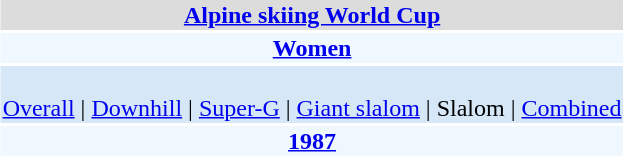<table align="right" class="toccolours" style="margin: 0 0 1em 1em;">
<tr>
<td colspan="2" align=center bgcolor=Gainsboro><strong><a href='#'>Alpine skiing World Cup</a></strong></td>
</tr>
<tr>
<td colspan="2" align=center bgcolor=AliceBlue><strong><a href='#'>Women</a></strong></td>
</tr>
<tr>
<td colspan="2" align=center bgcolor=D6E8F8><br><a href='#'>Overall</a> | 
<a href='#'>Downhill</a> | 
<a href='#'>Super-G</a> | 
<a href='#'>Giant slalom</a> | 
Slalom | 
<a href='#'>Combined</a></td>
</tr>
<tr>
<td colspan="2" align=center bgcolor=AliceBlue><strong><a href='#'>1987</a></strong></td>
</tr>
</table>
